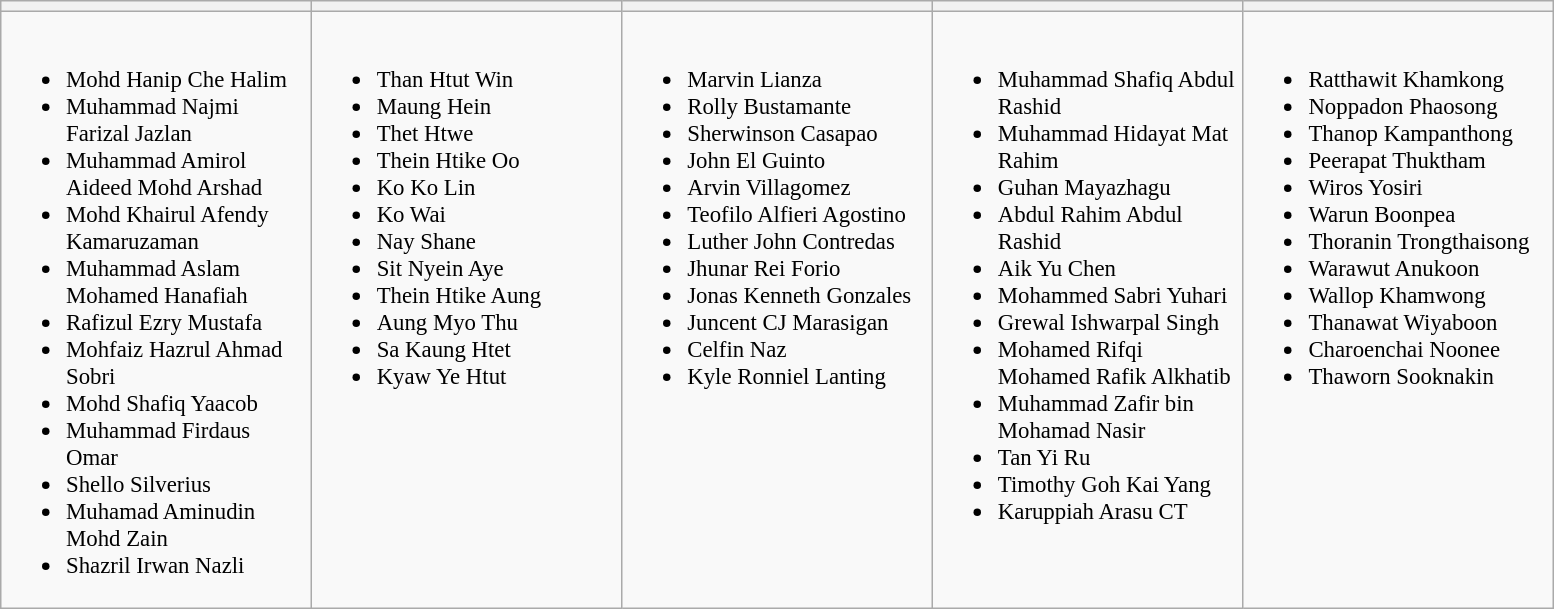<table class="wikitable" style="font-size:95%;">
<tr>
<th width=200></th>
<th width=200></th>
<th width=200></th>
<th width=200></th>
<th width=200></th>
</tr>
<tr>
<td valign=top><br><ul><li>Mohd Hanip Che Halim</li><li>Muhammad Najmi Farizal Jazlan</li><li>Muhammad Amirol Aideed Mohd Arshad</li><li>Mohd Khairul Afendy Kamaruzaman</li><li>Muhammad Aslam Mohamed Hanafiah</li><li>Rafizul Ezry Mustafa</li><li>Mohfaiz Hazrul Ahmad Sobri</li><li>Mohd Shafiq Yaacob</li><li>Muhammad Firdaus Omar</li><li>Shello Silverius</li><li>Muhamad Aminudin Mohd Zain</li><li>Shazril Irwan Nazli</li></ul></td>
<td valign=top><br><ul><li>Than Htut Win</li><li>Maung Hein</li><li>Thet Htwe</li><li>Thein Htike Oo</li><li>Ko Ko Lin</li><li>Ko Wai</li><li>Nay Shane</li><li>Sit Nyein Aye</li><li>Thein Htike Aung</li><li>Aung Myo Thu</li><li>Sa Kaung Htet</li><li>Kyaw Ye Htut</li></ul></td>
<td valign=top><br><ul><li>Marvin Lianza</li><li>Rolly Bustamante</li><li>Sherwinson Casapao</li><li>John El Guinto</li><li>Arvin Villagomez</li><li>Teofilo Alfieri Agostino</li><li>Luther John Contredas</li><li>Jhunar Rei Forio</li><li>Jonas Kenneth Gonzales</li><li>Juncent CJ Marasigan</li><li>Celfin Naz</li><li>Kyle Ronniel Lanting</li></ul></td>
<td valign=top><br><ul><li>Muhammad Shafiq Abdul Rashid</li><li>Muhammad Hidayat Mat Rahim</li><li>Guhan Mayazhagu</li><li>Abdul Rahim Abdul Rashid</li><li>Aik Yu Chen</li><li>Mohammed Sabri Yuhari</li><li>Grewal Ishwarpal Singh</li><li>Mohamed Rifqi Mohamed Rafik Alkhatib</li><li>Muhammad Zafir bin Mohamad Nasir</li><li>Tan Yi Ru</li><li>Timothy Goh Kai Yang</li><li>Karuppiah Arasu CT</li></ul></td>
<td valign=top><br><ul><li>Ratthawit Khamkong</li><li>Noppadon Phaosong</li><li>Thanop Kampanthong</li><li>Peerapat Thuktham</li><li>Wiros Yosiri</li><li>Warun Boonpea</li><li>Thoranin Trongthaisong</li><li>Warawut Anukoon</li><li>Wallop Khamwong</li><li>Thanawat Wiyaboon</li><li>Charoenchai Noonee</li><li>Thaworn Sooknakin</li></ul></td>
</tr>
</table>
